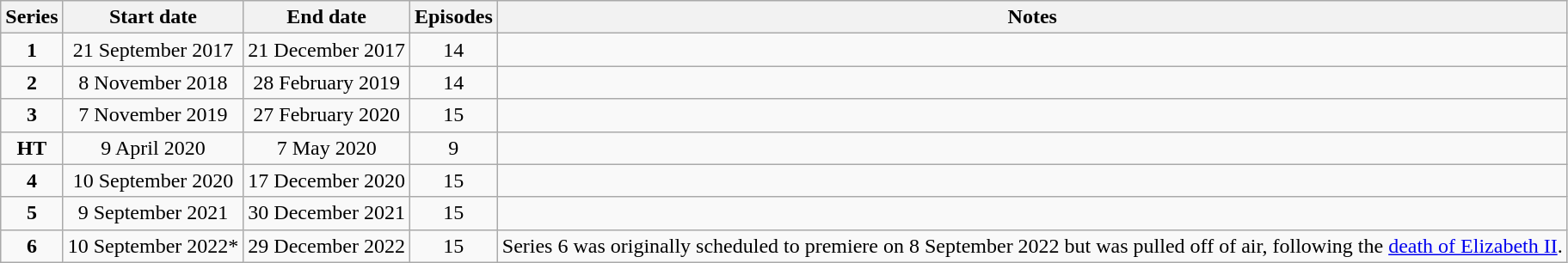<table class="wikitable" style="text-align:center;">
<tr>
<th>Series</th>
<th>Start date</th>
<th>End date</th>
<th>Episodes</th>
<th>Notes</th>
</tr>
<tr>
<td><strong>1</strong></td>
<td>21 September 2017</td>
<td>21 December 2017</td>
<td>14</td>
<td></td>
</tr>
<tr>
<td><strong>2</strong></td>
<td>8 November 2018</td>
<td>28 February 2019</td>
<td>14</td>
<td></td>
</tr>
<tr>
<td><strong>3</strong></td>
<td>7 November 2019</td>
<td>27 February 2020</td>
<td>15</td>
<td></td>
</tr>
<tr>
<td><strong>HT</strong></td>
<td>9 April 2020</td>
<td>7 May 2020</td>
<td>9</td>
<td></td>
</tr>
<tr>
<td><strong>4</strong></td>
<td>10 September 2020</td>
<td>17 December 2020</td>
<td>15</td>
<td></td>
</tr>
<tr>
<td><strong>5</strong></td>
<td>9 September 2021</td>
<td>30 December 2021</td>
<td>15</td>
<td></td>
</tr>
<tr>
<td><strong>6</strong></td>
<td>10 September 2022*</td>
<td>29 December 2022</td>
<td>15</td>
<td>Series 6 was originally scheduled to premiere on 8 September 2022 but was pulled off of air, following the <a href='#'>death of Elizabeth II</a>.</td>
</tr>
</table>
